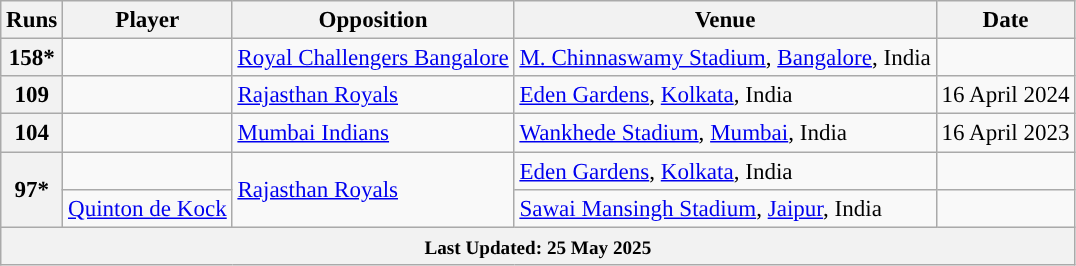<table class="wikitable" style="text-align:left;font-size:96%;">
<tr>
<th><strong>Runs</strong></th>
<th><strong>Player</strong></th>
<th><strong>Opposition</strong></th>
<th><strong>Venue</strong></th>
<th><strong>Date</strong></th>
</tr>
<tr>
<th scope=row style=text-align:center;>158*</th>
<td></td>
<td><a href='#'>Royal Challengers Bangalore</a></td>
<td><a href='#'>M. Chinnaswamy Stadium</a>, <a href='#'>Bangalore</a>, India</td>
<td></td>
</tr>
<tr>
<th scope=row style=text-align:center;>109</th>
<td></td>
<td><a href='#'>Rajasthan Royals</a></td>
<td><a href='#'>Eden Gardens</a>, <a href='#'>Kolkata</a>, India</td>
<td>16 April 2024</td>
</tr>
<tr>
<th scope=row style=text-align:center;>104</th>
<td></td>
<td><a href='#'>Mumbai Indians</a></td>
<td><a href='#'>Wankhede Stadium</a>, <a href='#'>Mumbai</a>, India</td>
<td>16 April 2023</td>
</tr>
<tr>
<th scope="row" style="text-align:center;" rowspan=2>97*</th>
<td></td>
<td rowspan=2><a href='#'>Rajasthan Royals</a></td>
<td><a href='#'>Eden Gardens</a>, <a href='#'>Kolkata</a>, India</td>
<td></td>
</tr>
<tr>
<td><a href='#'>Quinton de Kock</a> </td>
<td><a href='#'>Sawai Mansingh Stadium</a>, <a href='#'>Jaipur</a>, India</td>
<td></td>
</tr>
<tr class=sortbottom>
<th colspan=6><small>Last Updated: 25 May 2025</small></th>
</tr>
</table>
